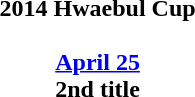<table width=95%>
<tr align=center>
<td><strong>2014 Hwaebul Cup</strong><br><br>  <strong><a href='#'>April 25</a></strong><br><strong>2nd title</strong></td>
</tr>
</table>
